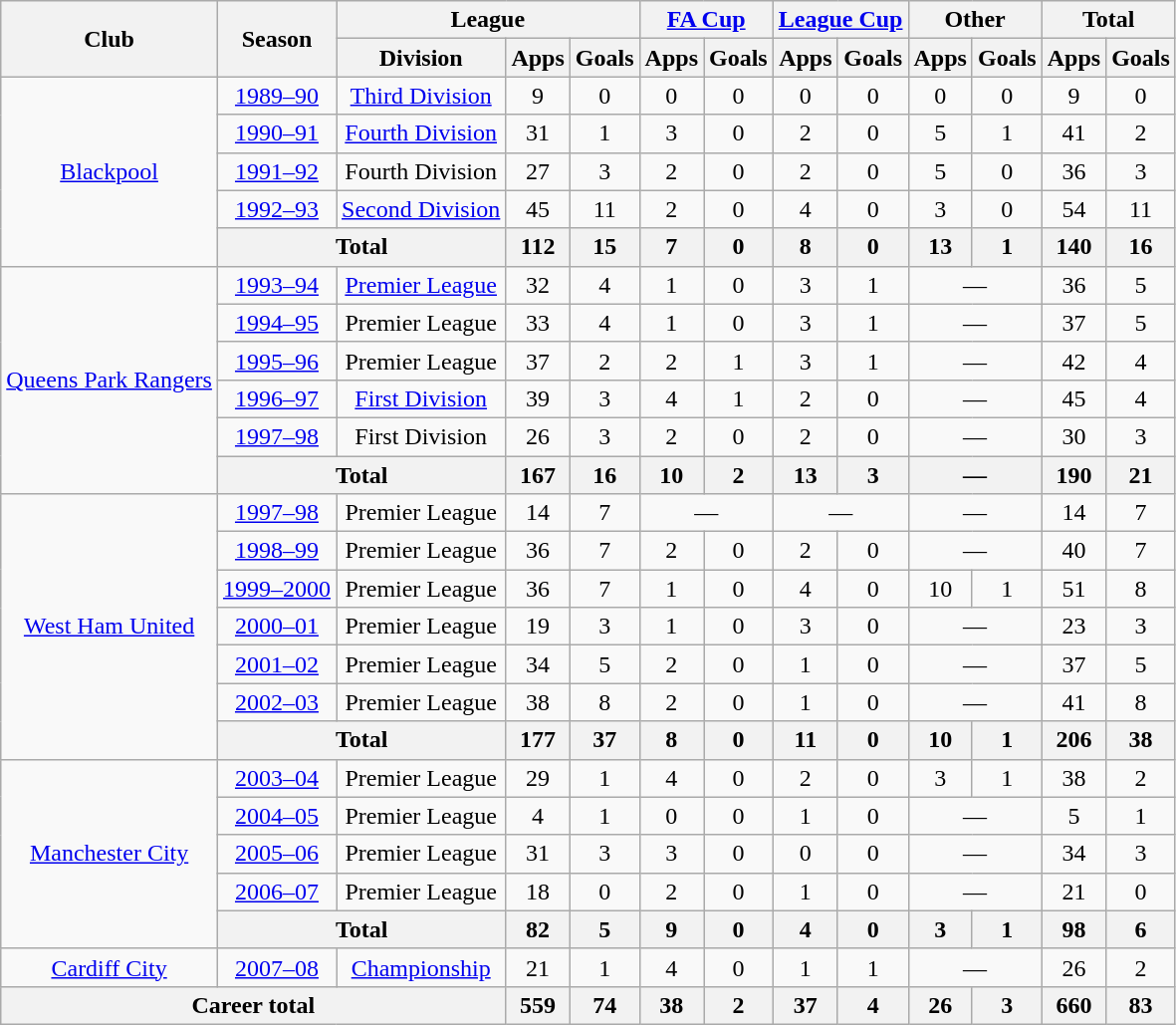<table class="wikitable" style="text-align:center">
<tr>
<th rowspan="2">Club</th>
<th rowspan="2">Season</th>
<th colspan="3">League</th>
<th colspan="2"><a href='#'>FA Cup</a></th>
<th colspan="2"><a href='#'>League Cup</a></th>
<th colspan="2">Other</th>
<th colspan="2">Total</th>
</tr>
<tr>
<th>Division</th>
<th>Apps</th>
<th>Goals</th>
<th>Apps</th>
<th>Goals</th>
<th>Apps</th>
<th>Goals</th>
<th>Apps</th>
<th>Goals</th>
<th>Apps</th>
<th>Goals</th>
</tr>
<tr>
<td rowspan="5"><a href='#'>Blackpool</a></td>
<td><a href='#'>1989–90</a></td>
<td><a href='#'>Third Division</a></td>
<td>9</td>
<td>0</td>
<td>0</td>
<td>0</td>
<td>0</td>
<td>0</td>
<td>0</td>
<td>0</td>
<td>9</td>
<td>0</td>
</tr>
<tr>
<td><a href='#'>1990–91</a></td>
<td><a href='#'>Fourth Division</a></td>
<td>31</td>
<td>1</td>
<td>3</td>
<td>0</td>
<td>2</td>
<td>0</td>
<td>5</td>
<td>1</td>
<td>41</td>
<td>2</td>
</tr>
<tr>
<td><a href='#'>1991–92</a></td>
<td>Fourth Division</td>
<td>27</td>
<td>3</td>
<td>2</td>
<td>0</td>
<td>2</td>
<td>0</td>
<td>5</td>
<td>0</td>
<td>36</td>
<td>3</td>
</tr>
<tr>
<td><a href='#'>1992–93</a></td>
<td><a href='#'>Second Division</a></td>
<td>45</td>
<td>11</td>
<td>2</td>
<td>0</td>
<td>4</td>
<td>0</td>
<td>3</td>
<td>0</td>
<td>54</td>
<td>11</td>
</tr>
<tr>
<th colspan="2">Total</th>
<th>112</th>
<th>15</th>
<th>7</th>
<th>0</th>
<th>8</th>
<th>0</th>
<th>13</th>
<th>1</th>
<th>140</th>
<th>16</th>
</tr>
<tr>
<td rowspan="6"><a href='#'>Queens Park Rangers</a></td>
<td><a href='#'>1993–94</a></td>
<td><a href='#'>Premier League</a></td>
<td>32</td>
<td>4</td>
<td>1</td>
<td>0</td>
<td>3</td>
<td>1</td>
<td colspan="2">—</td>
<td>36</td>
<td>5</td>
</tr>
<tr>
<td><a href='#'>1994–95</a></td>
<td>Premier League</td>
<td>33</td>
<td>4</td>
<td>1</td>
<td>0</td>
<td>3</td>
<td>1</td>
<td colspan="2">—</td>
<td>37</td>
<td>5</td>
</tr>
<tr>
<td><a href='#'>1995–96</a></td>
<td>Premier League</td>
<td>37</td>
<td>2</td>
<td>2</td>
<td>1</td>
<td>3</td>
<td>1</td>
<td colspan="2">—</td>
<td>42</td>
<td>4</td>
</tr>
<tr>
<td><a href='#'>1996–97</a></td>
<td><a href='#'>First Division</a></td>
<td>39</td>
<td>3</td>
<td>4</td>
<td>1</td>
<td>2</td>
<td>0</td>
<td colspan="2">—</td>
<td>45</td>
<td>4</td>
</tr>
<tr>
<td><a href='#'>1997–98</a></td>
<td>First Division</td>
<td>26</td>
<td>3</td>
<td>2</td>
<td>0</td>
<td>2</td>
<td>0</td>
<td colspan="2">—</td>
<td>30</td>
<td>3</td>
</tr>
<tr>
<th colspan="2">Total</th>
<th>167</th>
<th>16</th>
<th>10</th>
<th>2</th>
<th>13</th>
<th>3</th>
<th colspan="2">—</th>
<th>190</th>
<th>21</th>
</tr>
<tr>
<td rowspan="7"><a href='#'>West Ham United</a></td>
<td><a href='#'>1997–98</a></td>
<td>Premier League</td>
<td>14</td>
<td>7</td>
<td colspan="2">—</td>
<td colspan="2">—</td>
<td colspan="2">—</td>
<td>14</td>
<td>7</td>
</tr>
<tr>
<td><a href='#'>1998–99</a></td>
<td>Premier League</td>
<td>36</td>
<td>7</td>
<td>2</td>
<td>0</td>
<td>2</td>
<td>0</td>
<td colspan="2">—</td>
<td>40</td>
<td>7</td>
</tr>
<tr>
<td><a href='#'>1999–2000</a></td>
<td>Premier League</td>
<td>36</td>
<td>7</td>
<td>1</td>
<td>0</td>
<td>4</td>
<td>0</td>
<td>10</td>
<td>1</td>
<td>51</td>
<td>8</td>
</tr>
<tr>
<td><a href='#'>2000–01</a></td>
<td>Premier League</td>
<td>19</td>
<td>3</td>
<td>1</td>
<td>0</td>
<td>3</td>
<td>0</td>
<td colspan="2">—</td>
<td>23</td>
<td>3</td>
</tr>
<tr>
<td><a href='#'>2001–02</a></td>
<td>Premier League</td>
<td>34</td>
<td>5</td>
<td>2</td>
<td>0</td>
<td>1</td>
<td>0</td>
<td colspan="2">—</td>
<td>37</td>
<td>5</td>
</tr>
<tr>
<td><a href='#'>2002–03</a></td>
<td>Premier League</td>
<td>38</td>
<td>8</td>
<td>2</td>
<td>0</td>
<td>1</td>
<td>0</td>
<td colspan="2">—</td>
<td>41</td>
<td>8</td>
</tr>
<tr>
<th colspan="2">Total</th>
<th>177</th>
<th>37</th>
<th>8</th>
<th>0</th>
<th>11</th>
<th>0</th>
<th>10</th>
<th>1</th>
<th>206</th>
<th>38</th>
</tr>
<tr>
<td rowspan="5"><a href='#'>Manchester City</a></td>
<td><a href='#'>2003–04</a></td>
<td>Premier League</td>
<td>29</td>
<td>1</td>
<td>4</td>
<td>0</td>
<td>2</td>
<td>0</td>
<td>3</td>
<td>1</td>
<td>38</td>
<td>2</td>
</tr>
<tr>
<td><a href='#'>2004–05</a></td>
<td>Premier League</td>
<td>4</td>
<td>1</td>
<td>0</td>
<td>0</td>
<td>1</td>
<td>0</td>
<td colspan="2">—</td>
<td>5</td>
<td>1</td>
</tr>
<tr>
<td><a href='#'>2005–06</a></td>
<td>Premier League</td>
<td>31</td>
<td>3</td>
<td>3</td>
<td>0</td>
<td>0</td>
<td>0</td>
<td colspan="2">—</td>
<td>34</td>
<td>3</td>
</tr>
<tr>
<td><a href='#'>2006–07</a></td>
<td>Premier League</td>
<td>18</td>
<td>0</td>
<td>2</td>
<td>0</td>
<td>1</td>
<td>0</td>
<td colspan="2">—</td>
<td>21</td>
<td>0</td>
</tr>
<tr>
<th colspan="2">Total</th>
<th>82</th>
<th>5</th>
<th>9</th>
<th>0</th>
<th>4</th>
<th>0</th>
<th>3</th>
<th>1</th>
<th>98</th>
<th>6</th>
</tr>
<tr>
<td><a href='#'>Cardiff City</a></td>
<td><a href='#'>2007–08</a></td>
<td><a href='#'>Championship</a></td>
<td>21</td>
<td>1</td>
<td>4</td>
<td>0</td>
<td>1</td>
<td>1</td>
<td colspan="2">—</td>
<td>26</td>
<td>2</td>
</tr>
<tr>
<th colspan="3">Career total</th>
<th>559</th>
<th>74</th>
<th>38</th>
<th>2</th>
<th>37</th>
<th>4</th>
<th>26</th>
<th>3</th>
<th>660</th>
<th>83</th>
</tr>
</table>
